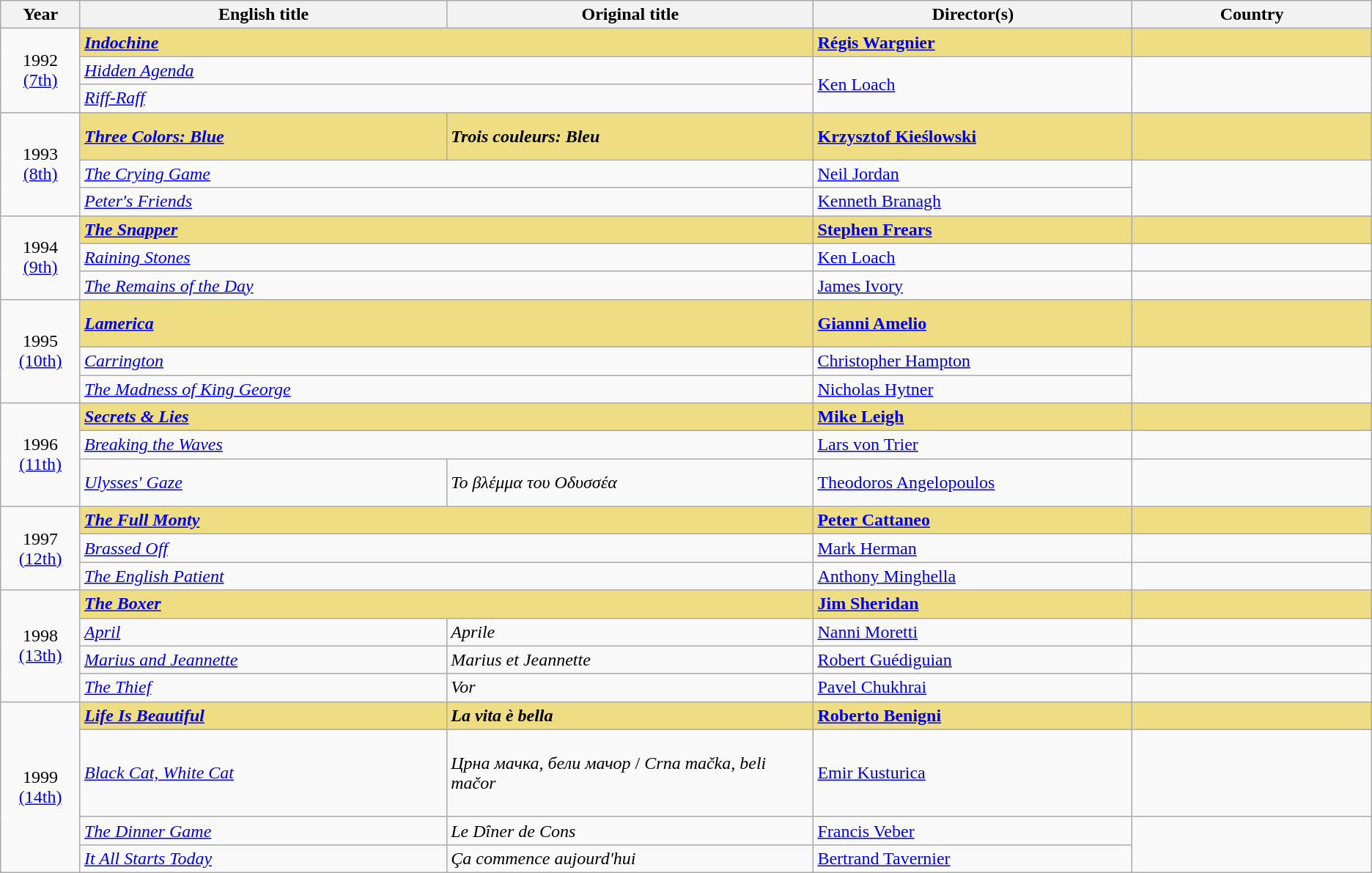<table class="wikitable sortable" style="text-align:left;"style="width:95%">
<tr>
<th scope="col" style="width:5%;">Year</th>
<th scope="col" style="width:23%;">English title</th>
<th scope="col" style="width:23%;">Original title</th>
<th scope="col" style="width:20%;">Director(s)</th>
<th scope="col" style="width:15%;">Country</th>
</tr>
<tr>
<td rowspan="3" style="text-align:center;">1992<br><a href='#'>(7th)</a></td>
<td colspan="2"  style="background:#eedd82;"><strong><em><a href='#'>Indochine</a></em></strong></td>
<td style="background:#eedd82;"><strong><a href='#'>Régis Wargnier</a></strong></td>
<td style="background:#eedd82;"><strong></strong></td>
</tr>
<tr>
<td colspan="2"><em><a href='#'>Hidden Agenda</a></em></td>
<td rowspan="2"><a href='#'>Ken Loach</a></td>
<td rowspan="2"></td>
</tr>
<tr>
<td colspan="2"><em><a href='#'>Riff-Raff</a></em></td>
</tr>
<tr>
<td rowspan="3" style="text-align:center;">1993<br><a href='#'>(8th)</a></td>
<td style="background:#eedd82;"><strong><em><a href='#'>Three Colors: Blue</a></em></strong></td>
<td style="background:#eedd82;"><strong><em>Trois couleurs: Bleu</em></strong></td>
<td style="background:#eedd82;"><strong><a href='#'>Krzysztof Kieślowski</a></strong></td>
<td style="background:#eedd82;"><strong><br><br></strong></td>
</tr>
<tr>
<td colspan="2"><em><a href='#'>The Crying Game</a></em></td>
<td><a href='#'>Neil Jordan</a></td>
<td rowspan="2"></td>
</tr>
<tr>
<td colspan="2"><em><a href='#'>Peter's Friends</a></em></td>
<td><a href='#'>Kenneth Branagh</a></td>
</tr>
<tr>
<td rowspan="3" style="text-align:center;">1994<br><a href='#'>(9th)</a></td>
<td colspan="2" style="background:#eedd82;"><strong><em><a href='#'>The Snapper</a></em></strong></td>
<td style="background:#eedd82;"><strong><a href='#'>Stephen Frears</a></strong></td>
<td style="background:#eedd82;"><strong></strong></td>
</tr>
<tr>
<td colspan="2"><em><a href='#'>Raining Stones</a></em></td>
<td><a href='#'>Ken Loach</a></td>
<td></td>
</tr>
<tr>
<td colspan="2"><em><a href='#'>The Remains of the Day</a></em></td>
<td><a href='#'>James Ivory</a></td>
<td><br></td>
</tr>
<tr>
<td rowspan="3" style="text-align:center;">1995<br><a href='#'>(10th)</a></td>
<td colspan="2" style="background:#eedd82;"><strong><em><a href='#'>Lamerica</a></em></strong></td>
<td style="background:#eedd82;"><strong><a href='#'>Gianni Amelio</a></strong></td>
<td style="background:#eedd82;"><strong><br><br></strong></td>
</tr>
<tr>
<td colspan="2"><em><a href='#'>Carrington</a></em></td>
<td><a href='#'>Christopher Hampton</a></td>
<td rowspan="2"></td>
</tr>
<tr>
<td colspan="2"><em><a href='#'>The Madness of King George</a></em></td>
<td><a href='#'>Nicholas Hytner</a></td>
</tr>
<tr>
<td rowspan="3" style="text-align:center;">1996<br><a href='#'>(11th)</a></td>
<td colspan="2" style="background:#eedd82;"><strong><em><a href='#'>Secrets & Lies</a></em></strong></td>
<td style="background:#eedd82;"><strong><a href='#'>Mike Leigh</a></strong></td>
<td style="background:#eedd82;"><strong><br></strong></td>
</tr>
<tr>
<td colspan="2"><em><a href='#'>Breaking the Waves</a></em></td>
<td><a href='#'>Lars von Trier</a></td>
<td></td>
</tr>
<tr>
<td><em><a href='#'>Ulysses' Gaze</a></em></td>
<td><em>Το βλέμμα του Οδυσσέα</em></td>
<td><a href='#'>Theodoros Angelopoulos</a></td>
<td><br><br></td>
</tr>
<tr>
<td rowspan="3" style="text-align:center;">1997<br><a href='#'>(12th)</a></td>
<td colspan="2" style="background:#eedd82;"><strong><em><a href='#'>The Full Monty</a></em></strong></td>
<td style="background:#eedd82;"><strong><a href='#'>Peter Cattaneo</a></strong></td>
<td style="background:#eedd82;"><strong></strong></td>
</tr>
<tr>
<td colspan="2"><em><a href='#'>Brassed Off</a></em></td>
<td><a href='#'>Mark Herman</a></td>
<td></td>
</tr>
<tr>
<td colspan="2"><em><a href='#'>The English Patient</a></em></td>
<td><a href='#'>Anthony Minghella</a></td>
<td><br></td>
</tr>
<tr>
<td rowspan="4" style="text-align:center;">1998<br><a href='#'>(13th)</a></td>
<td colspan="2" style="background:#eedd82;"><strong><em><a href='#'>The Boxer</a></em></strong></td>
<td style="background:#eedd82;"><strong><a href='#'>Jim Sheridan</a></strong></td>
<td style="background:#eedd82;"><strong></strong></td>
</tr>
<tr>
<td><em><a href='#'>April</a></em></td>
<td><em>Aprile</em></td>
<td><a href='#'>Nanni Moretti</a></td>
<td></td>
</tr>
<tr>
<td><em><a href='#'>Marius and Jeannette</a></em></td>
<td><em>Marius et Jeannette</em></td>
<td><a href='#'>Robert Guédiguian</a></td>
<td></td>
</tr>
<tr>
<td><em><a href='#'>The Thief</a></em></td>
<td><em>Vor</em></td>
<td><a href='#'>Pavel Chukhrai</a></td>
<td><br></td>
</tr>
<tr>
<td rowspan="4" style="text-align:center;">1999<br><a href='#'>(14th)</a></td>
<td style="background:#eedd82;"><strong><em><a href='#'>Life Is Beautiful</a></em></strong></td>
<td style="background:#eedd82;"><strong><em>La vita è bella</em></strong></td>
<td style="background:#eedd82;"><strong><a href='#'>Roberto Benigni</a></strong></td>
<td style="background:#eedd82;"><strong></strong></td>
</tr>
<tr>
<td><em><a href='#'>Black Cat, White Cat</a></em></td>
<td><em>Црна мачка, бели мачор</em> / <em>Crna mačka, beli mačor</em></td>
<td><a href='#'>Emir Kusturica</a></td>
<td><br><br><br><br></td>
</tr>
<tr>
<td><em><a href='#'>The Dinner Game</a></em></td>
<td><em>Le Dîner de Cons</em></td>
<td><a href='#'>Francis Veber</a></td>
<td rowspan="2"></td>
</tr>
<tr>
<td><em><a href='#'>It All Starts Today</a></em></td>
<td><em>Ça commence aujourd'hui</em></td>
<td><a href='#'>Bertrand Tavernier</a></td>
</tr>
</table>
